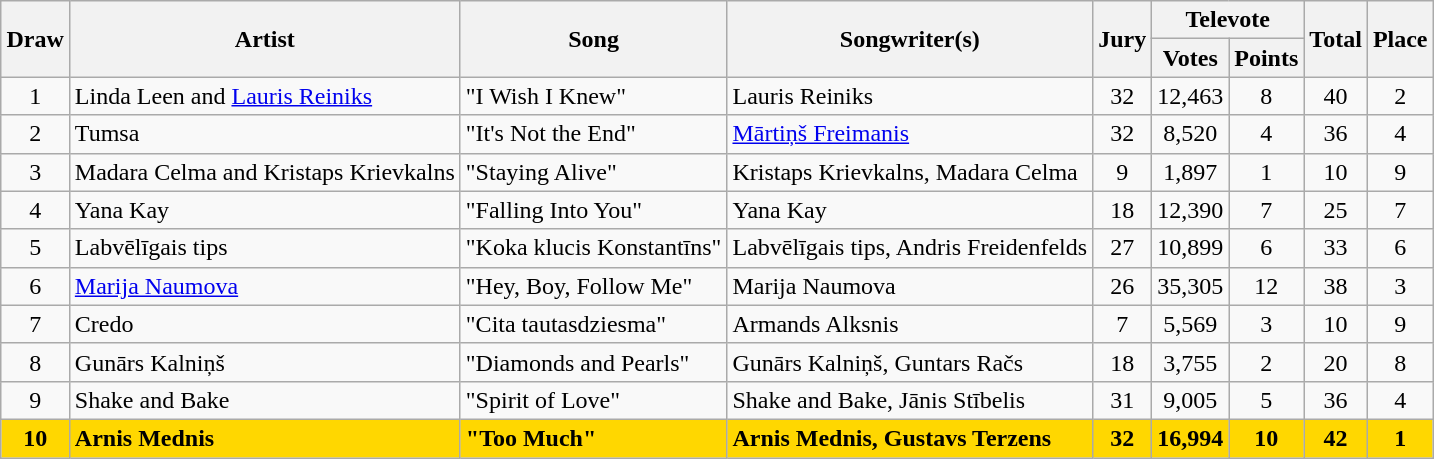<table class="sortable wikitable" style="margin: 1em auto 1em auto; text-align:center;">
<tr>
<th rowspan="2">Draw</th>
<th rowspan="2">Artist</th>
<th rowspan="2">Song</th>
<th rowspan="2" class="unsortable">Songwriter(s)</th>
<th rowspan="2">Jury</th>
<th colspan="2">Televote</th>
<th rowspan="2">Total</th>
<th rowspan="2">Place</th>
</tr>
<tr>
<th class="unsortable">Votes</th>
<th>Points</th>
</tr>
<tr>
<td>1</td>
<td align="left">Linda Leen and <a href='#'>Lauris Reiniks</a></td>
<td align="left">"I Wish I Knew"</td>
<td align="left">Lauris Reiniks</td>
<td>32</td>
<td>12,463</td>
<td>8</td>
<td>40</td>
<td>2</td>
</tr>
<tr>
<td>2</td>
<td align="left">Tumsa</td>
<td align="left">"It's Not the End"</td>
<td align="left"><a href='#'>Mārtiņš Freimanis</a></td>
<td>32</td>
<td>8,520</td>
<td>4</td>
<td>36</td>
<td>4</td>
</tr>
<tr>
<td>3</td>
<td align="left">Madara Celma and Kristaps Krievkalns</td>
<td align="left">"Staying Alive"</td>
<td align="left">Kristaps Krievkalns, Madara Celma</td>
<td>9</td>
<td>1,897</td>
<td>1</td>
<td>10</td>
<td>9</td>
</tr>
<tr>
<td>4</td>
<td align="left">Yana Kay</td>
<td align="left">"Falling Into You"</td>
<td align="left">Yana Kay</td>
<td>18</td>
<td>12,390</td>
<td>7</td>
<td>25</td>
<td>7</td>
</tr>
<tr>
<td>5</td>
<td align="left">Labvēlīgais tips</td>
<td align="left">"Koka klucis Konstantīns"</td>
<td align="left">Labvēlīgais tips, Andris Freidenfelds</td>
<td>27</td>
<td>10,899</td>
<td>6</td>
<td>33</td>
<td>6</td>
</tr>
<tr>
<td>6</td>
<td align="left"><a href='#'>Marija Naumova</a></td>
<td align="left">"Hey, Boy, Follow Me"</td>
<td align="left">Marija Naumova</td>
<td>26</td>
<td>35,305</td>
<td>12</td>
<td>38</td>
<td>3</td>
</tr>
<tr>
<td>7</td>
<td align="left">Credo</td>
<td align="left">"Cita tautasdziesma"</td>
<td align="left">Armands Alksnis</td>
<td>7</td>
<td>5,569</td>
<td>3</td>
<td>10</td>
<td>9</td>
</tr>
<tr>
<td>8</td>
<td align="left">Gunārs Kalniņš</td>
<td align="left">"Diamonds and Pearls"</td>
<td align="left">Gunārs Kalniņš, Guntars Račs</td>
<td>18</td>
<td>3,755</td>
<td>2</td>
<td>20</td>
<td>8</td>
</tr>
<tr>
<td>9</td>
<td align="left">Shake and Bake</td>
<td align="left">"Spirit of Love"</td>
<td align="left">Shake and Bake, Jānis Stībelis</td>
<td>31</td>
<td>9,005</td>
<td>5</td>
<td>36</td>
<td>4</td>
</tr>
<tr style="font-weight:bold;background:gold;">
<td>10</td>
<td align="left">Arnis Mednis</td>
<td align="left">"Too Much"</td>
<td align="left">Arnis Mednis, Gustavs Terzens</td>
<td>32</td>
<td>16,994</td>
<td>10</td>
<td>42</td>
<td>1</td>
</tr>
</table>
